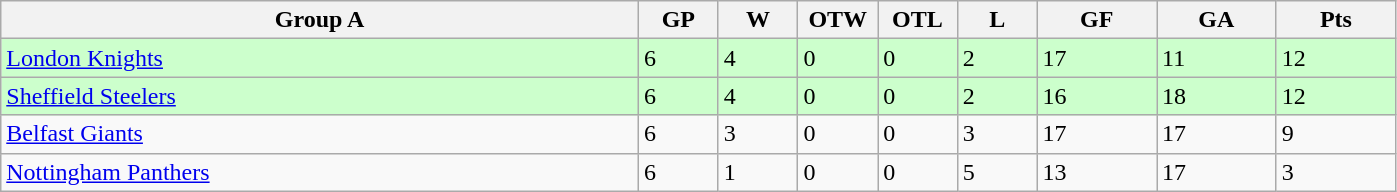<table class="wikitable">
<tr>
<th width="40%">Group A</th>
<th width="5%">GP</th>
<th width="5%">W</th>
<th width="5%">OTW</th>
<th width="5%">OTL</th>
<th width="5%">L</th>
<th width="7.5%">GF</th>
<th width="7.5%">GA</th>
<th width="7.5%">Pts</th>
</tr>
<tr bgcolor="#CCFFCC">
<td><a href='#'>London Knights</a></td>
<td>6</td>
<td>4</td>
<td>0</td>
<td>0</td>
<td>2</td>
<td>17</td>
<td>11</td>
<td>12</td>
</tr>
<tr bgcolor="#CCFFCC">
<td><a href='#'>Sheffield Steelers</a></td>
<td>6</td>
<td>4</td>
<td>0</td>
<td>0</td>
<td>2</td>
<td>16</td>
<td>18</td>
<td>12</td>
</tr>
<tr>
<td><a href='#'>Belfast Giants</a></td>
<td>6</td>
<td>3</td>
<td>0</td>
<td>0</td>
<td>3</td>
<td>17</td>
<td>17</td>
<td>9</td>
</tr>
<tr>
<td><a href='#'>Nottingham Panthers</a></td>
<td>6</td>
<td>1</td>
<td>0</td>
<td>0</td>
<td>5</td>
<td>13</td>
<td>17</td>
<td>3</td>
</tr>
</table>
